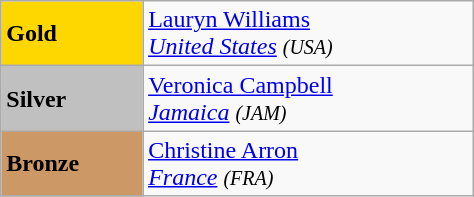<table class="wikitable"  width=25%>
<tr>
<td bgcolor="gold"><strong>Gold</strong></td>
<td> <a href='#'>Lauryn Williams</a><br><em><a href='#'>United States</a> <small>(USA)</small></em></td>
</tr>
<tr>
<td bgcolor="silver"><strong>Silver</strong></td>
<td> <a href='#'>Veronica Campbell</a><br><em><a href='#'>Jamaica</a> <small>(JAM)</small></em></td>
</tr>
<tr>
<td bgcolor="CC9966"><strong>Bronze</strong></td>
<td> <a href='#'>Christine Arron</a><br><em><a href='#'>France</a> <small>(FRA)</small></em></td>
</tr>
</table>
